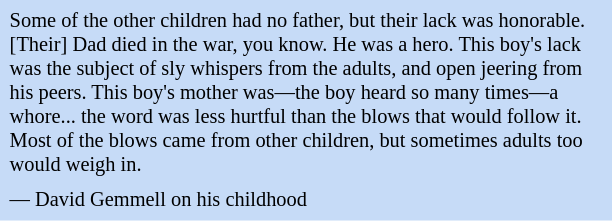<table class="toccolours" style="float: right; margin-left: 2em; margin-right: 1em; font-size: 85%; background:#c6dbf7; color:black; width:30em; max-width: 40%;" cellspacing="5">
<tr>
<td style="text-align: left;">Some of the other children had no father, but their lack was honorable. [Their] Dad died in the war, you know. He was a hero. This boy's lack was the subject of sly whispers from the adults, and open jeering from his peers. This boy's mother was—the boy heard so many times—a whore... the word was less hurtful than the blows that would follow it. Most of the blows came from other children, but sometimes adults too would weigh in.</td>
</tr>
<tr>
<td style="text-align: left;">— David Gemmell on his childhood</td>
</tr>
</table>
